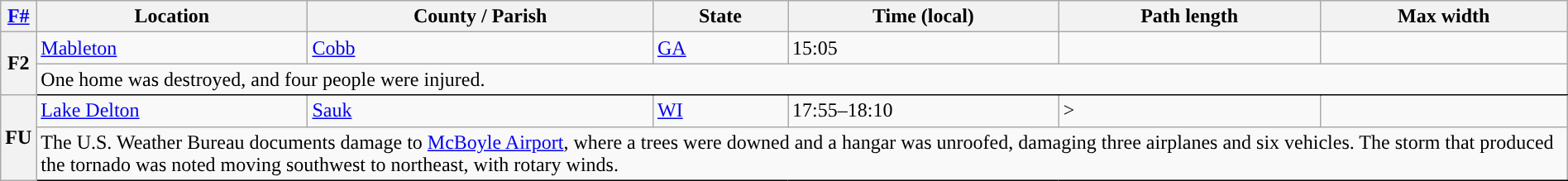<table class="wikitable sortable" style="width:100%;">
<tr>
<th scope="col" align="center"><a href='#'>F#</a><br></th>
<th scope="col" align="center" class="unsortable">Location</th>
<th scope="col" align="center" class="unsortable">County / Parish</th>
<th scope="col" align="center">State</th>
<th scope="col" align="center">Time (local)</th>
<th scope="col" align="center">Path length</th>
<th scope="col" align="center">Max width</th>
</tr>
<tr>
<th scope="row" rowspan="2" style="background-color:#">F2</th>
<td><a href='#'>Mableton</a></td>
<td><a href='#'>Cobb</a></td>
<td><a href='#'>GA</a></td>
<td>15:05</td>
<td></td>
<td></td>
</tr>
<tr class="expand-child">
<td colspan="6" style="border-bottom: 1px solid black;">One home was destroyed, and four people were injured.</td>
</tr>
<tr>
<th scope="row" rowspan="2" style="background-color:#">FU</th>
<td><a href='#'>Lake Delton</a></td>
<td><a href='#'>Sauk</a></td>
<td><a href='#'>WI</a></td>
<td>17:55–18:10</td>
<td>></td>
<td></td>
</tr>
<tr class="expand-child">
<td colspan="6" style="border-bottom: 1px solid black;">The U.S. Weather Bureau documents damage to <a href='#'>McBoyle Airport</a>, where a trees were downed and a hangar was unroofed, damaging three airplanes and six vehicles. The storm that produced the tornado was noted moving southwest to northeast, with rotary winds.</td>
</tr>
</table>
